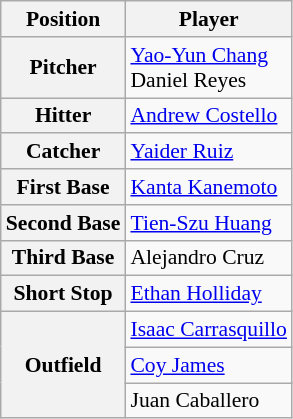<table class="wikitable" style="font-size:90%;">
<tr>
<th>Position</th>
<th>Player</th>
</tr>
<tr>
<th>Pitcher</th>
<td> <a href='#'>Yao-Yun Chang</a><br> Daniel Reyes</td>
</tr>
<tr>
<th>Hitter</th>
<td> <a href='#'>Andrew Costello</a></td>
</tr>
<tr>
<th>Catcher</th>
<td> <a href='#'>Yaider Ruiz</a></td>
</tr>
<tr>
<th>First Base</th>
<td> <a href='#'>Kanta Kanemoto</a></td>
</tr>
<tr>
<th>Second Base</th>
<td> <a href='#'>Tien-Szu Huang</a></td>
</tr>
<tr>
<th>Third Base</th>
<td> Alejandro Cruz</td>
</tr>
<tr>
<th>Short Stop</th>
<td> <a href='#'>Ethan Holliday</a></td>
</tr>
<tr>
<th rowspan=3>Outfield</th>
<td> <a href='#'>Isaac Carrasquillo</a></td>
</tr>
<tr>
<td> <a href='#'>Coy James</a></td>
</tr>
<tr>
<td> Juan Caballero</td>
</tr>
</table>
